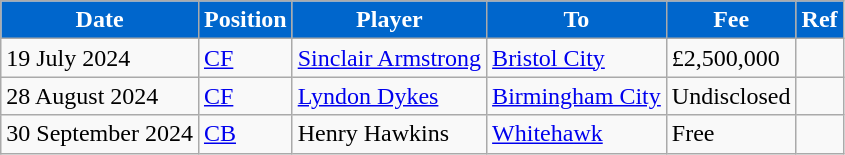<table class="wikitable plainrowheaders sortable">
<tr>
<th style="background:#0066cc; color:#ffffff">Date</th>
<th style="background:#0066cc; color:#ffffff">Position</th>
<th style="background:#0066cc; color:#ffffff">Player</th>
<th style="background:#0066cc; color:#ffffff">To</th>
<th style="background:#0066cc; color:#ffffff">Fee</th>
<th style="background:#0066cc; color:#ffffff">Ref</th>
</tr>
<tr>
<td>19 July 2024</td>
<td><a href='#'>CF</a></td>
<td> <a href='#'>Sinclair Armstrong</a></td>
<td> <a href='#'>Bristol City</a></td>
<td>£2,500,000</td>
<td></td>
</tr>
<tr>
<td>28 August 2024</td>
<td><a href='#'>CF</a></td>
<td> <a href='#'>Lyndon Dykes</a></td>
<td> <a href='#'>Birmingham City</a></td>
<td>Undisclosed</td>
<td></td>
</tr>
<tr>
<td>30 September 2024</td>
<td><a href='#'>CB</a></td>
<td> Henry Hawkins</td>
<td> <a href='#'>Whitehawk</a></td>
<td>Free</td>
<td></td>
</tr>
</table>
